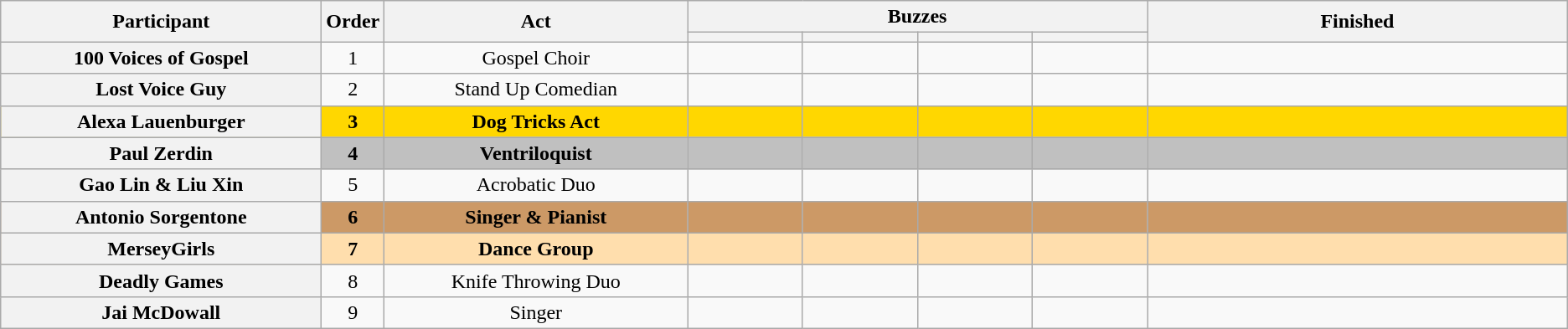<table class="wikitable plainrowheaders sortable" style="text-align:center;">
<tr>
<th scope="col" rowspan="2" class="unsortable" style="width:17em;">Participant</th>
<th scope="col" rowspan="2" style="width:1em;">Order</th>
<th scope="col" rowspan="2" class="unsortable" style="width:16em;">Act</th>
<th scope="col" colspan="4" class="unsortable" style="width:24em;">Buzzes</th>
<th scope="col" rowspan="2" style="width:23em;">Finished</th>
</tr>
<tr>
<th scope="col" class="unsortable" style="width:6em;"></th>
<th scope="col" class="unsortable" style="width:6em;"></th>
<th scope="col" class="unsortable" style="width:6em;"></th>
<th scope="col" class="unsortable" style="width:6em;"></th>
</tr>
<tr>
<th scope="row">100 Voices of Gospel</th>
<td>1</td>
<td>Gospel Choir</td>
<td style="text-align:center;"></td>
<td style="text-align:center;"></td>
<td style="text-align:center;"></td>
<td style="text-align:center;"></td>
<td></td>
</tr>
<tr>
<th scope="row">Lost Voice Guy</th>
<td>2</td>
<td>Stand Up Comedian</td>
<td style="text-align:center;"></td>
<td style="text-align:center;"></td>
<td style="text-align:center;"></td>
<td style="text-align:center;"></td>
<td></td>
</tr>
<tr bgcolor=gold>
<th scope="row"><strong>Alexa Lauenburger</strong></th>
<td><strong>3</strong></td>
<td><strong>Dog Tricks Act</strong></td>
<td style="text-align:center;"></td>
<td style="text-align:center;"></td>
<td style="text-align:center;"></td>
<td style="text-align:center;"></td>
<td><strong></strong></td>
</tr>
<tr bgcolor=silver>
<th scope="row"><strong>Paul Zerdin</strong></th>
<td><strong>4</strong></td>
<td><strong>Ventriloquist</strong></td>
<td style="text-align:center;"></td>
<td style="text-align:center;"></td>
<td style="text-align:center;"></td>
<td style="text-align:center;"></td>
<td><strong></strong></td>
</tr>
<tr>
<th scope="row">Gao Lin & Liu Xin</th>
<td>5</td>
<td>Acrobatic Duo</td>
<td style="text-align:center;"></td>
<td style="text-align:center;"></td>
<td style="text-align:center;"></td>
<td style="text-align:center;"></td>
<td></td>
</tr>
<tr bgcolor=#c96>
<th scope="row"><strong>Antonio Sorgentone</strong></th>
<td><strong>6</strong></td>
<td><strong>Singer & Pianist</strong></td>
<td style="text-align:center;"></td>
<td style="text-align:center;"></td>
<td style="text-align:center;"></td>
<td style="text-align:center;"></td>
<td><strong></strong></td>
</tr>
<tr bgcolor="navajowhite">
<th scope="row"><strong>MerseyGirls</strong></th>
<td><strong>7</strong></td>
<td><strong>Dance Group</strong></td>
<td style="text-align:center;"></td>
<td style="text-align:center;"></td>
<td style="text-align:center;"></td>
<td style="text-align:center;"></td>
<td><strong></strong></td>
</tr>
<tr>
<th scope="row">Deadly Games</th>
<td>8</td>
<td>Knife Throwing Duo</td>
<td style="text-align:center;"></td>
<td style="text-align:center;"></td>
<td style="text-align:center;"></td>
<td style="text-align:center;"></td>
<td></td>
</tr>
<tr>
<th scope="row">Jai McDowall</th>
<td>9</td>
<td>Singer</td>
<td style="text-align:center;"></td>
<td style="text-align:center;"></td>
<td style="text-align:center;"></td>
<td style="text-align:center;"></td>
<td></td>
</tr>
</table>
